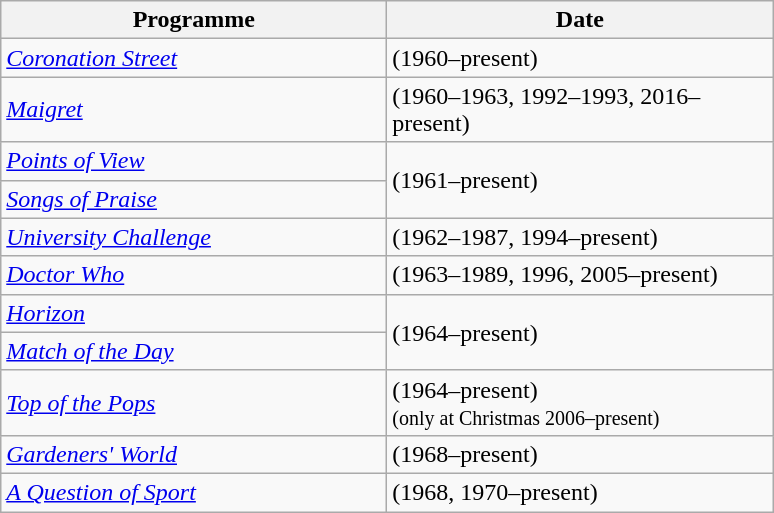<table class="wikitable">
<tr>
<th width=250>Programme</th>
<th width=250>Date</th>
</tr>
<tr>
<td><em><a href='#'>Coronation Street</a></em></td>
<td>(1960–present)</td>
</tr>
<tr>
<td><em><a href='#'>Maigret</a></em></td>
<td>(1960–1963, 1992–1993, 2016–present)</td>
</tr>
<tr>
<td><em><a href='#'>Points of View</a></em></td>
<td rowspan="2">(1961–present)</td>
</tr>
<tr>
<td><em><a href='#'>Songs of Praise</a></em></td>
</tr>
<tr>
<td><em><a href='#'>University Challenge</a></em></td>
<td>(1962–1987, 1994–present)</td>
</tr>
<tr>
<td><em><a href='#'>Doctor Who</a></em></td>
<td>(1963–1989, 1996, 2005–present)</td>
</tr>
<tr>
<td><em><a href='#'>Horizon</a></em></td>
<td rowspan="2">(1964–present)</td>
</tr>
<tr>
<td><em><a href='#'>Match of the Day</a></em></td>
</tr>
<tr>
<td><em><a href='#'>Top of the Pops</a></em></td>
<td>(1964–present)<br><small>(only at Christmas 2006–present)</small></td>
</tr>
<tr>
<td><em><a href='#'>Gardeners' World</a></em></td>
<td>(1968–present)</td>
</tr>
<tr>
<td><em><a href='#'>A Question of Sport</a></em></td>
<td>(1968, 1970–present)</td>
</tr>
</table>
